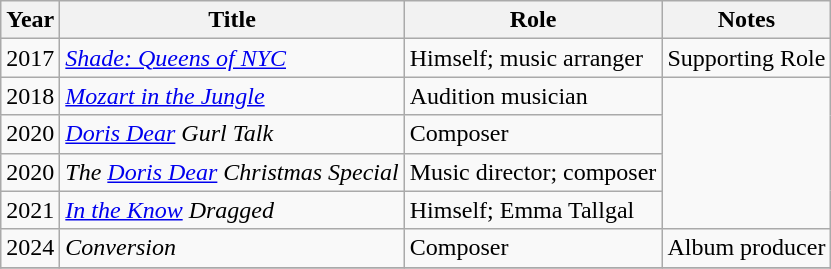<table class="wikitable plainrowheaders sortable">
<tr>
<th scope="col">Year</th>
<th scope="col">Title</th>
<th scope="col">Role</th>
<th scope="col">Notes</th>
</tr>
<tr>
<td>2017</td>
<td><em><a href='#'>Shade: Queens of NYC</a></em></td>
<td>Himself; music arranger</td>
<td>Supporting Role</td>
</tr>
<tr>
<td>2018</td>
<td><em><a href='#'>Mozart in the Jungle</a></em></td>
<td>Audition musician</td>
</tr>
<tr>
<td>2020</td>
<td><em><a href='#'>Doris Dear</a> Gurl Talk</em></td>
<td>Composer</td>
</tr>
<tr>
<td>2020</td>
<td><em>The <a href='#'>Doris Dear</a> Christmas Special</em></td>
<td>Music director; composer</td>
</tr>
<tr>
<td>2021</td>
<td><em><a href='#'>In the Know</a> Dragged</em> </td>
<td>Himself; Emma Tallgal</td>
</tr>
<tr>
<td>2024</td>
<td><em>Conversion</em></td>
<td>Composer</td>
<td>Album producer</td>
</tr>
<tr>
</tr>
</table>
